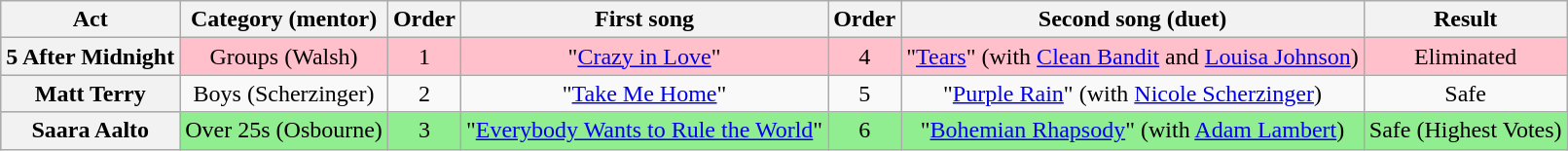<table class="wikitable plainrowheaders" style="text-align:center;">
<tr>
<th scope="col">Act</th>
<th scope="col">Category (mentor)</th>
<th scope="col">Order</th>
<th scope="col">First song</th>
<th scope="col">Order</th>
<th scope="col">Second song (duet)</th>
<th scope="col">Result</th>
</tr>
<tr bgcolor=pink>
<th scope="row">5 After Midnight</th>
<td>Groups (Walsh)</td>
<td>1</td>
<td>"<a href='#'>Crazy in Love</a>"</td>
<td>4</td>
<td>"<a href='#'>Tears</a>" (with <a href='#'>Clean Bandit</a> and <a href='#'>Louisa Johnson</a>)</td>
<td>Eliminated</td>
</tr>
<tr>
<th scope="row">Matt Terry</th>
<td>Boys (Scherzinger)</td>
<td>2</td>
<td>"<a href='#'>Take Me Home</a>"</td>
<td>5</td>
<td>"<a href='#'>Purple Rain</a>" (with <a href='#'>Nicole Scherzinger</a>)</td>
<td>Safe</td>
</tr>
<tr bgcolor=lightgreen>
<th scope="row">Saara Aalto</th>
<td>Over 25s (Osbourne)</td>
<td>3</td>
<td>"<a href='#'>Everybody Wants to Rule the World</a>"</td>
<td>6</td>
<td>"<a href='#'>Bohemian Rhapsody</a>" (with <a href='#'>Adam Lambert</a>)</td>
<td>Safe (Highest Votes)</td>
</tr>
</table>
